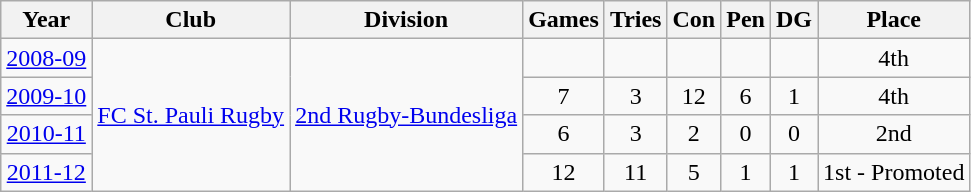<table class="wikitable">
<tr>
<th>Year</th>
<th>Club</th>
<th>Division</th>
<th>Games</th>
<th>Tries</th>
<th>Con</th>
<th>Pen</th>
<th>DG</th>
<th>Place</th>
</tr>
<tr align="center">
<td><a href='#'>2008-09</a></td>
<td rowspan=4><a href='#'>FC St. Pauli Rugby</a></td>
<td rowspan=4><a href='#'>2nd Rugby-Bundesliga</a></td>
<td></td>
<td></td>
<td></td>
<td></td>
<td></td>
<td>4th</td>
</tr>
<tr align="center">
<td><a href='#'>2009-10</a></td>
<td>7</td>
<td>3</td>
<td>12</td>
<td>6</td>
<td>1</td>
<td>4th</td>
</tr>
<tr align="center">
<td><a href='#'>2010-11</a></td>
<td>6</td>
<td>3</td>
<td>2</td>
<td>0</td>
<td>0</td>
<td>2nd</td>
</tr>
<tr align="center">
<td><a href='#'>2011-12</a></td>
<td>12</td>
<td>11</td>
<td>5</td>
<td>1</td>
<td>1</td>
<td>1st - Promoted</td>
</tr>
</table>
